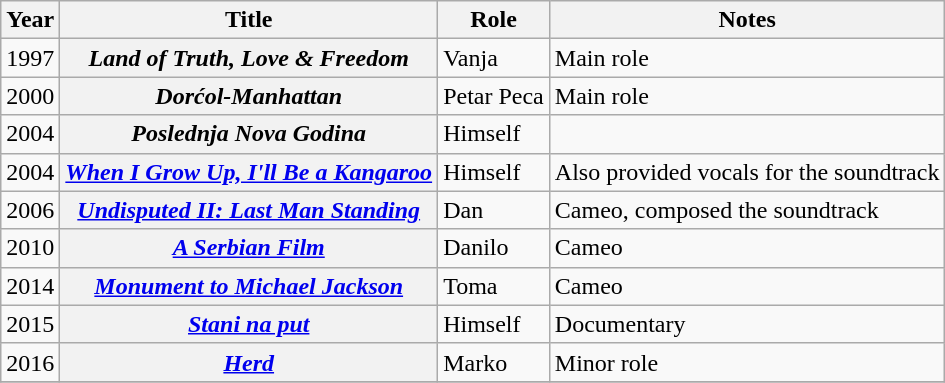<table class="wikitable plainrowheaders sortable">
<tr>
<th scope="col">Year</th>
<th scope="col">Title</th>
<th scope="col">Role</th>
<th class="unsortable">Notes</th>
</tr>
<tr>
<td>1997</td>
<th scope="row"><em>Land of Truth, Love & Freedom</em></th>
<td>Vanja</td>
<td>Main role</td>
</tr>
<tr>
<td>2000</td>
<th scope="row"><em>Dorćol-Manhattan</em></th>
<td>Petar Peca</td>
<td>Main role</td>
</tr>
<tr>
<td>2004</td>
<th scope="row"><em>Poslednja Nova Godina</em></th>
<td>Himself</td>
<td></td>
</tr>
<tr>
<td>2004</td>
<th scope="row"><em><a href='#'>When I Grow Up, I'll Be a Kangaroo</a></em></th>
<td>Himself</td>
<td>Also provided vocals for the soundtrack</td>
</tr>
<tr>
<td>2006</td>
<th scope="row"><em><a href='#'>Undisputed II: Last Man Standing</a></em></th>
<td>Dan</td>
<td>Cameo, composed the soundtrack</td>
</tr>
<tr>
<td>2010</td>
<th scope="row"><em><a href='#'>A Serbian Film</a></em></th>
<td>Danilo</td>
<td>Cameo</td>
</tr>
<tr>
<td>2014</td>
<th scope="row"><em><a href='#'>Monument to Michael Jackson</a></em></th>
<td>Toma</td>
<td>Cameo</td>
</tr>
<tr>
<td>2015</td>
<th scope="row"><em><a href='#'>Stani na put</a></em></th>
<td>Himself</td>
<td>Documentary</td>
</tr>
<tr>
<td>2016</td>
<th scope="row"><em><a href='#'>Herd</a></em></th>
<td>Marko</td>
<td>Minor role</td>
</tr>
<tr>
</tr>
</table>
